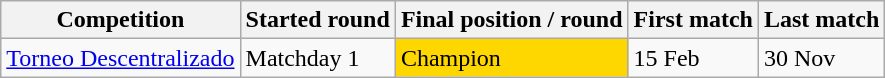<table class="wikitable">
<tr>
<th>Competition</th>
<th><strong>Started round</strong></th>
<th><strong>Final position / round</strong></th>
<th><strong>First match</strong></th>
<th><strong>Last match</strong></th>
</tr>
<tr>
<td><a href='#'>Torneo Descentralizado</a></td>
<td>Matchday 1</td>
<td bgcolor=gold>Champion</td>
<td>15 Feb</td>
<td>30 Nov</td>
</tr>
</table>
